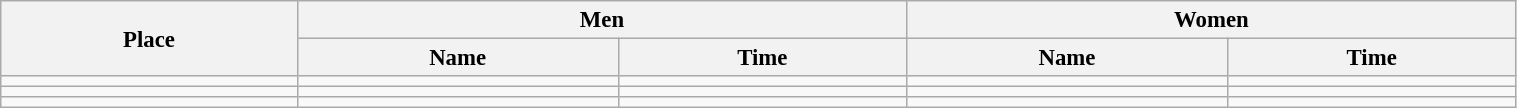<table class=wikitable style="font-size:95%" width="80%">
<tr>
<th rowspan="2">Place</th>
<th colspan="2">Men</th>
<th colspan="2">Women</th>
</tr>
<tr>
<th>Name</th>
<th>Time</th>
<th>Name</th>
<th>Time</th>
</tr>
<tr>
<td align="center"></td>
<td></td>
<td></td>
<td></td>
<td></td>
</tr>
<tr>
<td align="center"></td>
<td></td>
<td></td>
<td></td>
<td></td>
</tr>
<tr>
<td align="center"></td>
<td></td>
<td></td>
<td></td>
<td></td>
</tr>
</table>
